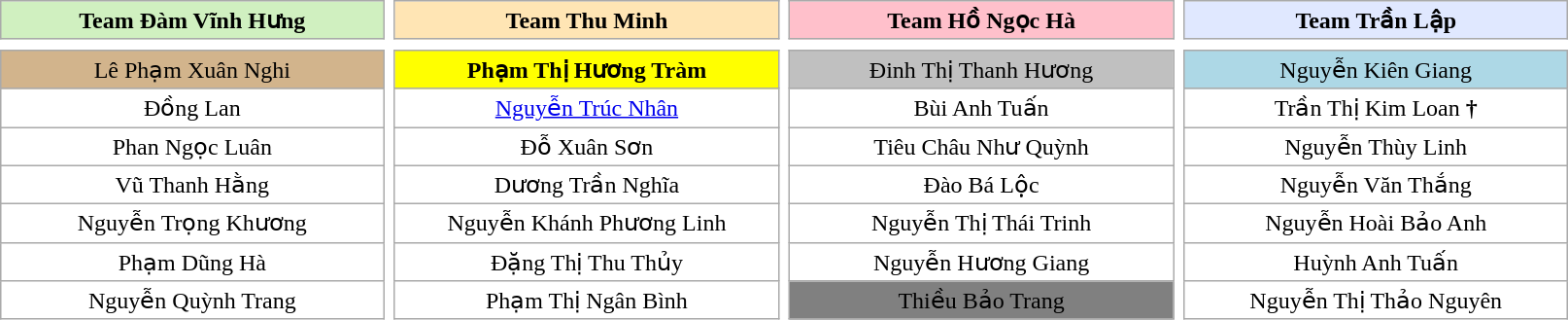<table class="wikitable" style="border:none;background:transparent;text-align:center;margin:auto">
<tr>
<td bgcolor="#d0f0c0" style="width:16em"><strong>Team Đàm Vĩnh Hưng</strong></td>
<td style="border:none" bgcolor="transparent"></td>
<td bgcolor="#ffe5b4" style="width:16em"><strong>Team Thu Minh</strong></td>
<td style="border:none" bgcolor="transparent"></td>
<td bgcolor="pink" style="width:16em"><strong>Team Hồ Ngọc Hà</strong></td>
<td style="border:none" bgcolor="transparent"></td>
<td bgcolor="#E0E8FF" style="width:16em"><strong>Team Trần Lập</strong></td>
</tr>
<tr style="border:none" bgcolor="transparent">
<td style="border:none" bgcolor="transparent"></td>
</tr>
<tr>
<td bgcolor="tan">Lê Phạm Xuân Nghi</td>
<td rowspan="10" style="border:none" bgcolor="transparent"></td>
<td bgcolor="yellow"><strong>Phạm Thị Hương Tràm</strong></td>
<td rowspan="10" style="border:none" bgcolor="transparent"></td>
<td bgcolor="silver">Đinh Thị Thanh Hương</td>
<td rowspan="10" style="border:none" bgcolor="transparent"></td>
<td bgcolor="lightblue">Nguyễn Kiên Giang</td>
</tr>
<tr>
<td>Đồng Lan</td>
<td><a href='#'>Nguyễn Trúc Nhân</a></td>
<td>Bùi Anh Tuấn</td>
<td>Trần Thị Kim Loan <strong>†</strong></td>
</tr>
<tr>
<td>Phan Ngọc Luân</td>
<td>Đỗ Xuân Sơn</td>
<td>Tiêu Châu Như Quỳnh</td>
<td>Nguyễn Thùy Linh</td>
</tr>
<tr>
<td>Vũ Thanh Hằng</td>
<td>Dương Trần Nghĩa</td>
<td>Đào Bá Lộc</td>
<td>Nguyễn Văn Thắng</td>
</tr>
<tr>
<td>Nguyễn Trọng Khương</td>
<td>Nguyễn Khánh Phương Linh</td>
<td>Nguyễn Thị Thái Trinh</td>
<td>Nguyễn Hoài Bảo Anh</td>
</tr>
<tr>
<td>Phạm Dũng Hà</td>
<td>Đặng Thị Thu Thủy</td>
<td>Nguyễn Hương Giang</td>
<td>Huỳnh Anh Tuấn</td>
</tr>
<tr>
<td>Nguyễn Quỳnh Trang</td>
<td>Phạm Thị Ngân Bình</td>
<td bgcolor="grey">Thiều Bảo Trang</td>
<td>Nguyễn Thị Thảo Nguyên</td>
</tr>
<tr>
</tr>
</table>
